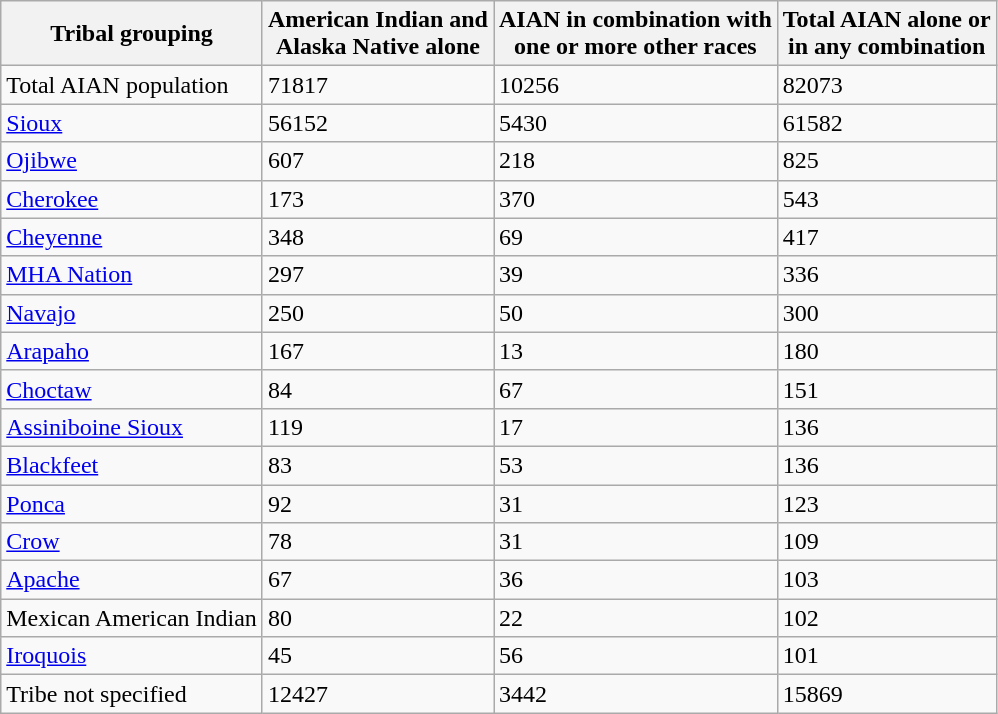<table class="wikitable sortable">
<tr>
<th>Tribal grouping</th>
<th>American Indian and<br>Alaska Native alone</th>
<th>AIAN in combination with<br>one or more other races</th>
<th>Total AIAN alone or<br>in any combination</th>
</tr>
<tr>
<td>Total AIAN population</td>
<td>71817</td>
<td>10256</td>
<td>82073</td>
</tr>
<tr>
<td><a href='#'>Sioux</a></td>
<td>56152</td>
<td>5430</td>
<td>61582</td>
</tr>
<tr>
<td><a href='#'>Ojibwe</a></td>
<td>607</td>
<td>218</td>
<td>825</td>
</tr>
<tr>
<td><a href='#'>Cherokee</a></td>
<td>173</td>
<td>370</td>
<td>543</td>
</tr>
<tr>
<td><a href='#'>Cheyenne</a></td>
<td>348</td>
<td>69</td>
<td>417</td>
</tr>
<tr>
<td><a href='#'>MHA Nation</a></td>
<td>297</td>
<td>39</td>
<td>336</td>
</tr>
<tr>
<td><a href='#'>Navajo</a></td>
<td>250</td>
<td>50</td>
<td>300</td>
</tr>
<tr>
<td><a href='#'>Arapaho</a></td>
<td>167</td>
<td>13</td>
<td>180</td>
</tr>
<tr>
<td><a href='#'>Choctaw</a></td>
<td>84</td>
<td>67</td>
<td>151</td>
</tr>
<tr>
<td><a href='#'>Assiniboine Sioux</a></td>
<td>119</td>
<td>17</td>
<td>136</td>
</tr>
<tr>
<td><a href='#'>Blackfeet</a></td>
<td>83</td>
<td>53</td>
<td>136</td>
</tr>
<tr>
<td><a href='#'>Ponca</a></td>
<td>92</td>
<td>31</td>
<td>123</td>
</tr>
<tr>
<td><a href='#'>Crow</a></td>
<td>78</td>
<td>31</td>
<td>109</td>
</tr>
<tr>
<td><a href='#'>Apache</a></td>
<td>67</td>
<td>36</td>
<td>103</td>
</tr>
<tr>
<td>Mexican American Indian</td>
<td>80</td>
<td>22</td>
<td>102</td>
</tr>
<tr>
<td><a href='#'>Iroquois</a></td>
<td>45</td>
<td>56</td>
<td>101</td>
</tr>
<tr>
<td>Tribe not specified</td>
<td>12427</td>
<td>3442</td>
<td>15869</td>
</tr>
</table>
